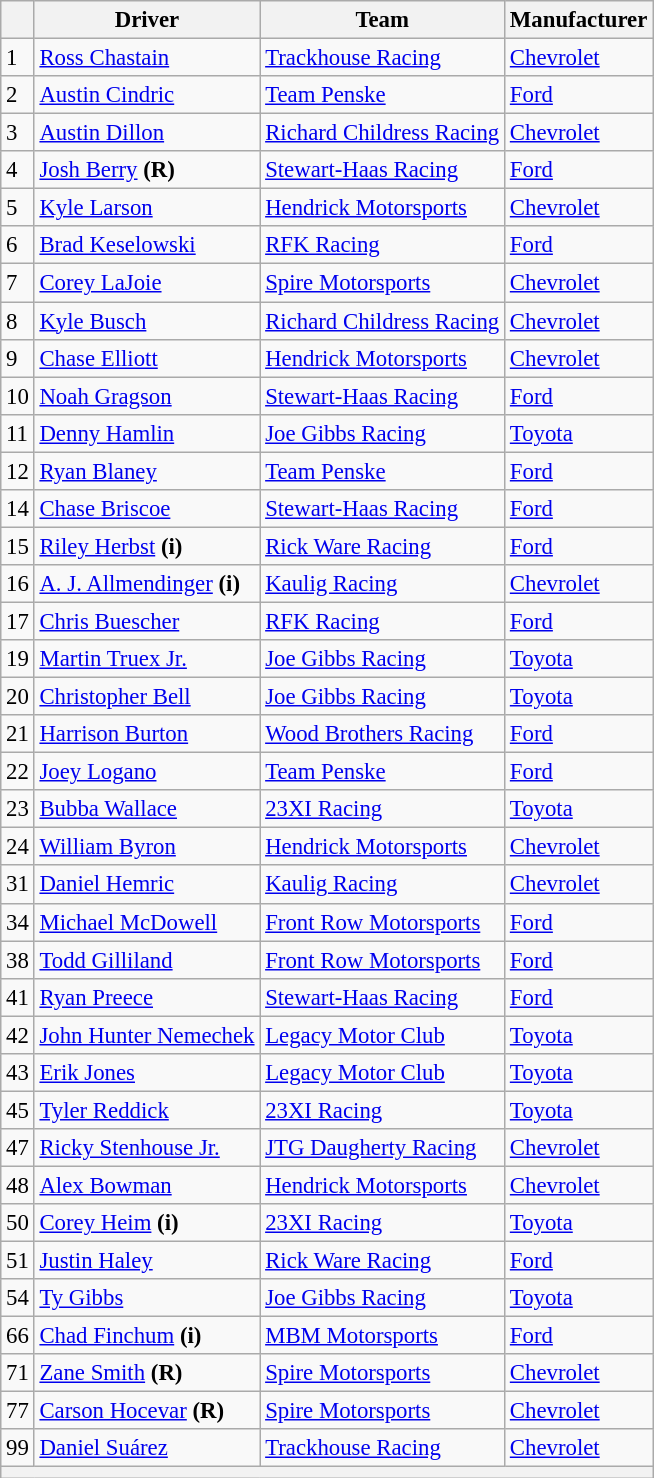<table class="wikitable" style="font-size:95%">
<tr>
<th></th>
<th>Driver</th>
<th>Team</th>
<th>Manufacturer</th>
</tr>
<tr>
<td>1</td>
<td><a href='#'>Ross Chastain</a></td>
<td><a href='#'>Trackhouse Racing</a></td>
<td><a href='#'>Chevrolet</a></td>
</tr>
<tr>
<td>2</td>
<td><a href='#'>Austin Cindric</a></td>
<td><a href='#'>Team Penske</a></td>
<td><a href='#'>Ford</a></td>
</tr>
<tr>
<td>3</td>
<td><a href='#'>Austin Dillon</a></td>
<td><a href='#'>Richard Childress Racing</a></td>
<td><a href='#'>Chevrolet</a></td>
</tr>
<tr>
<td>4</td>
<td><a href='#'>Josh Berry</a> <strong>(R)</strong></td>
<td><a href='#'>Stewart-Haas Racing</a></td>
<td><a href='#'>Ford</a></td>
</tr>
<tr>
<td>5</td>
<td><a href='#'>Kyle Larson</a></td>
<td><a href='#'>Hendrick Motorsports</a></td>
<td><a href='#'>Chevrolet</a></td>
</tr>
<tr>
<td>6</td>
<td><a href='#'>Brad Keselowski</a></td>
<td><a href='#'>RFK Racing</a></td>
<td><a href='#'>Ford</a></td>
</tr>
<tr>
<td>7</td>
<td><a href='#'>Corey LaJoie</a></td>
<td><a href='#'>Spire Motorsports</a></td>
<td><a href='#'>Chevrolet</a></td>
</tr>
<tr>
<td>8</td>
<td><a href='#'>Kyle Busch</a></td>
<td><a href='#'>Richard Childress Racing</a></td>
<td><a href='#'>Chevrolet</a></td>
</tr>
<tr>
<td>9</td>
<td><a href='#'>Chase Elliott</a></td>
<td><a href='#'>Hendrick Motorsports</a></td>
<td><a href='#'>Chevrolet</a></td>
</tr>
<tr>
<td>10</td>
<td><a href='#'>Noah Gragson</a></td>
<td><a href='#'>Stewart-Haas Racing</a></td>
<td><a href='#'>Ford</a></td>
</tr>
<tr>
<td>11</td>
<td><a href='#'>Denny Hamlin</a></td>
<td><a href='#'>Joe Gibbs Racing</a></td>
<td><a href='#'>Toyota</a></td>
</tr>
<tr>
<td>12</td>
<td><a href='#'>Ryan Blaney</a></td>
<td><a href='#'>Team Penske</a></td>
<td><a href='#'>Ford</a></td>
</tr>
<tr>
<td>14</td>
<td><a href='#'>Chase Briscoe</a></td>
<td><a href='#'>Stewart-Haas Racing</a></td>
<td><a href='#'>Ford</a></td>
</tr>
<tr>
<td>15</td>
<td><a href='#'>Riley Herbst</a> <strong>(i)</strong></td>
<td><a href='#'>Rick Ware Racing</a></td>
<td><a href='#'>Ford</a></td>
</tr>
<tr>
<td>16</td>
<td><a href='#'>A. J. Allmendinger</a> <strong>(i)</strong></td>
<td><a href='#'>Kaulig Racing</a></td>
<td><a href='#'>Chevrolet</a></td>
</tr>
<tr>
<td>17</td>
<td><a href='#'>Chris Buescher</a></td>
<td><a href='#'>RFK Racing</a></td>
<td><a href='#'>Ford</a></td>
</tr>
<tr>
<td>19</td>
<td><a href='#'>Martin Truex Jr.</a></td>
<td><a href='#'>Joe Gibbs Racing</a></td>
<td><a href='#'>Toyota</a></td>
</tr>
<tr>
<td>20</td>
<td><a href='#'>Christopher Bell</a></td>
<td><a href='#'>Joe Gibbs Racing</a></td>
<td><a href='#'>Toyota</a></td>
</tr>
<tr>
<td>21</td>
<td><a href='#'>Harrison Burton</a></td>
<td><a href='#'>Wood Brothers Racing</a></td>
<td><a href='#'>Ford</a></td>
</tr>
<tr>
<td>22</td>
<td><a href='#'>Joey Logano</a></td>
<td><a href='#'>Team Penske</a></td>
<td><a href='#'>Ford</a></td>
</tr>
<tr>
<td>23</td>
<td><a href='#'>Bubba Wallace</a></td>
<td><a href='#'>23XI Racing</a></td>
<td><a href='#'>Toyota</a></td>
</tr>
<tr>
<td>24</td>
<td><a href='#'>William Byron</a></td>
<td><a href='#'>Hendrick Motorsports</a></td>
<td><a href='#'>Chevrolet</a></td>
</tr>
<tr>
<td>31</td>
<td><a href='#'>Daniel Hemric</a></td>
<td><a href='#'>Kaulig Racing</a></td>
<td><a href='#'>Chevrolet</a></td>
</tr>
<tr>
<td>34</td>
<td><a href='#'>Michael McDowell</a></td>
<td><a href='#'>Front Row Motorsports</a></td>
<td><a href='#'>Ford</a></td>
</tr>
<tr>
<td>38</td>
<td><a href='#'>Todd Gilliland</a></td>
<td><a href='#'>Front Row Motorsports</a></td>
<td><a href='#'>Ford</a></td>
</tr>
<tr>
<td>41</td>
<td><a href='#'>Ryan Preece</a></td>
<td><a href='#'>Stewart-Haas Racing</a></td>
<td><a href='#'>Ford</a></td>
</tr>
<tr>
<td>42</td>
<td><a href='#'>John Hunter Nemechek</a></td>
<td><a href='#'>Legacy Motor Club</a></td>
<td><a href='#'>Toyota</a></td>
</tr>
<tr>
<td>43</td>
<td><a href='#'>Erik Jones</a></td>
<td><a href='#'>Legacy Motor Club</a></td>
<td><a href='#'>Toyota</a></td>
</tr>
<tr>
<td>45</td>
<td><a href='#'>Tyler Reddick</a></td>
<td><a href='#'>23XI Racing</a></td>
<td><a href='#'>Toyota</a></td>
</tr>
<tr>
<td>47</td>
<td><a href='#'>Ricky Stenhouse Jr.</a></td>
<td><a href='#'>JTG Daugherty Racing</a></td>
<td><a href='#'>Chevrolet</a></td>
</tr>
<tr>
<td>48</td>
<td><a href='#'>Alex Bowman</a></td>
<td><a href='#'>Hendrick Motorsports</a></td>
<td><a href='#'>Chevrolet</a></td>
</tr>
<tr>
<td>50</td>
<td><a href='#'>Corey Heim</a> <strong>(i)</strong></td>
<td><a href='#'>23XI Racing</a></td>
<td><a href='#'>Toyota</a></td>
</tr>
<tr>
<td>51</td>
<td><a href='#'>Justin Haley</a></td>
<td><a href='#'>Rick Ware Racing</a></td>
<td><a href='#'>Ford</a></td>
</tr>
<tr>
<td>54</td>
<td><a href='#'>Ty Gibbs</a></td>
<td><a href='#'>Joe Gibbs Racing</a></td>
<td><a href='#'>Toyota</a></td>
</tr>
<tr>
<td>66</td>
<td><a href='#'>Chad Finchum</a> <strong>(i)</strong></td>
<td><a href='#'>MBM Motorsports</a></td>
<td><a href='#'>Ford</a></td>
</tr>
<tr>
<td>71</td>
<td><a href='#'>Zane Smith</a> <strong>(R)</strong></td>
<td><a href='#'>Spire Motorsports</a></td>
<td><a href='#'>Chevrolet</a></td>
</tr>
<tr>
<td>77</td>
<td><a href='#'>Carson Hocevar</a> <strong>(R)</strong></td>
<td><a href='#'>Spire Motorsports</a></td>
<td><a href='#'>Chevrolet</a></td>
</tr>
<tr>
<td>99</td>
<td><a href='#'>Daniel Suárez</a></td>
<td><a href='#'>Trackhouse Racing</a></td>
<td><a href='#'>Chevrolet</a></td>
</tr>
<tr>
<th colspan="4"></th>
</tr>
</table>
